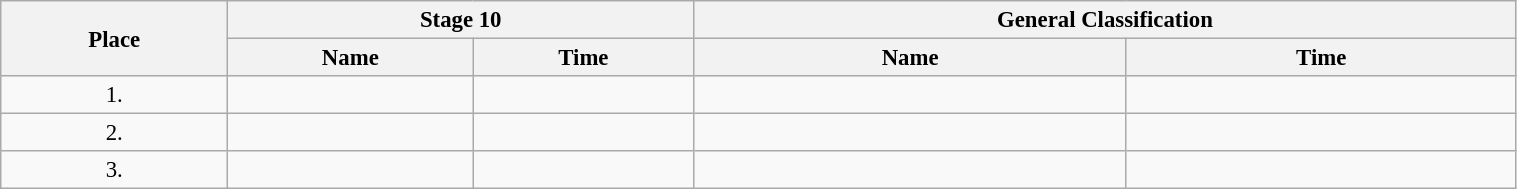<table class=wikitable style="font-size:95%" width="80%">
<tr>
<th rowspan="2">Place</th>
<th colspan="2">Stage 10</th>
<th colspan="2">General Classification</th>
</tr>
<tr>
<th>Name</th>
<th>Time</th>
<th>Name</th>
<th>Time</th>
</tr>
<tr>
<td align="center">1.</td>
<td></td>
<td></td>
<td></td>
<td></td>
</tr>
<tr>
<td align="center">2.</td>
<td></td>
<td></td>
<td></td>
<td></td>
</tr>
<tr>
<td align="center">3.</td>
<td></td>
<td></td>
<td></td>
<td></td>
</tr>
</table>
